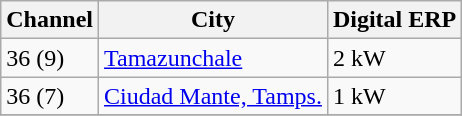<table class="wikitable sortable">
<tr>
<th>Channel</th>
<th>City</th>
<th>Digital ERP</th>
</tr>
<tr>
<td>36 (9)</td>
<td><a href='#'>Tamazunchale</a></td>
<td>2 kW</td>
</tr>
<tr>
<td>36 (7)</td>
<td><a href='#'>Ciudad Mante, Tamps.</a></td>
<td>1 kW</td>
</tr>
<tr>
</tr>
</table>
